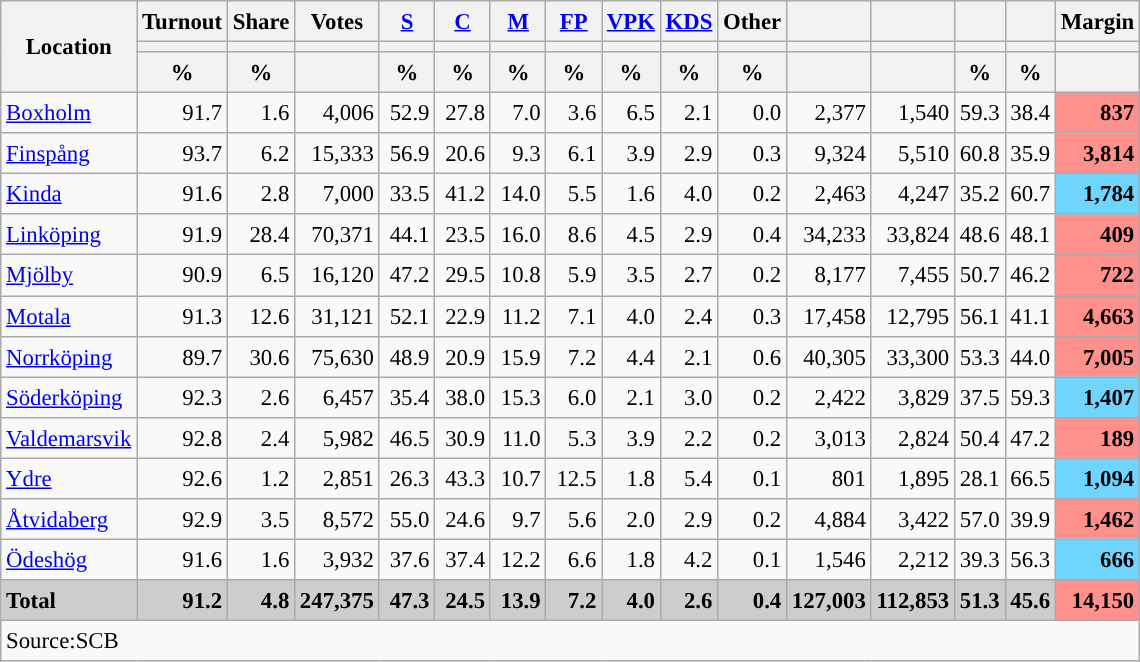<table class="wikitable sortable" style="text-align:right; font-size:95%; line-height:20px;">
<tr>
<th rowspan="3">Location</th>
<th>Turnout</th>
<th>Share</th>
<th>Votes</th>
<th width="30px" class="unsortable"><a href='#'>S</a></th>
<th width="30px" class="unsortable"><a href='#'>C</a></th>
<th width="30px" class="unsortable"><a href='#'>M</a></th>
<th width="30px" class="unsortable"><a href='#'>FP</a></th>
<th width="30px" class="unsortable"><a href='#'>VPK</a></th>
<th width="30px" class="unsortable"><a href='#'>KDS</a></th>
<th width="30px" class="unsortable">Other</th>
<th></th>
<th></th>
<th></th>
<th></th>
<th>Margin</th>
</tr>
<tr>
<th></th>
<th></th>
<th></th>
<th style="background:"></th>
<th style="background:"></th>
<th style="background:"></th>
<th style="background:"></th>
<th style="background:"></th>
<th style="background:"></th>
<th style="background:"></th>
<th style="background:"></th>
<th style="background:"></th>
<th style="background:"></th>
<th style="background:"></th>
<th></th>
</tr>
<tr>
<th data-sort-type="number">%</th>
<th data-sort-type="number">%</th>
<th></th>
<th data-sort-type="number">%</th>
<th data-sort-type="number">%</th>
<th data-sort-type="number">%</th>
<th data-sort-type="number">%</th>
<th data-sort-type="number">%</th>
<th data-sort-type="number">%</th>
<th data-sort-type="number">%</th>
<th data-sort-type="number"></th>
<th data-sort-type="number"></th>
<th data-sort-type="number">%</th>
<th data-sort-type="number">%</th>
<th data-sort-type="number"></th>
</tr>
<tr>
<td align=left><a href='#'>Boxholm</a></td>
<td>91.7</td>
<td>1.6</td>
<td>4,006</td>
<td>52.9</td>
<td>27.8</td>
<td>7.0</td>
<td>3.6</td>
<td>6.5</td>
<td>2.1</td>
<td>0.0</td>
<td>2,377</td>
<td>1,540</td>
<td>59.3</td>
<td>38.4</td>
<td bgcolor=#ff908c><strong>837</strong></td>
</tr>
<tr>
<td align=left><a href='#'>Finspång</a></td>
<td>93.7</td>
<td>6.2</td>
<td>15,333</td>
<td>56.9</td>
<td>20.6</td>
<td>9.3</td>
<td>6.1</td>
<td>3.9</td>
<td>2.9</td>
<td>0.3</td>
<td>9,324</td>
<td>5,510</td>
<td>60.8</td>
<td>35.9</td>
<td bgcolor=#ff908c><strong>3,814</strong></td>
</tr>
<tr>
<td align=left><a href='#'>Kinda</a></td>
<td>91.6</td>
<td>2.8</td>
<td>7,000</td>
<td>33.5</td>
<td>41.2</td>
<td>14.0</td>
<td>5.5</td>
<td>1.6</td>
<td>4.0</td>
<td>0.2</td>
<td>2,463</td>
<td>4,247</td>
<td>35.2</td>
<td>60.7</td>
<td bgcolor=#6fd5fe><strong>1,784</strong></td>
</tr>
<tr>
<td align=left><a href='#'>Linköping</a></td>
<td>91.9</td>
<td>28.4</td>
<td>70,371</td>
<td>44.1</td>
<td>23.5</td>
<td>16.0</td>
<td>8.6</td>
<td>4.5</td>
<td>2.9</td>
<td>0.4</td>
<td>34,233</td>
<td>33,824</td>
<td>48.6</td>
<td>48.1</td>
<td bgcolor=#ff908c><strong>409</strong></td>
</tr>
<tr>
<td align=left><a href='#'>Mjölby</a></td>
<td>90.9</td>
<td>6.5</td>
<td>16,120</td>
<td>47.2</td>
<td>29.5</td>
<td>10.8</td>
<td>5.9</td>
<td>3.5</td>
<td>2.7</td>
<td>0.2</td>
<td>8,177</td>
<td>7,455</td>
<td>50.7</td>
<td>46.2</td>
<td bgcolor=#ff908c><strong>722</strong></td>
</tr>
<tr>
<td align=left><a href='#'>Motala</a></td>
<td>91.3</td>
<td>12.6</td>
<td>31,121</td>
<td>52.1</td>
<td>22.9</td>
<td>11.2</td>
<td>7.1</td>
<td>4.0</td>
<td>2.4</td>
<td>0.3</td>
<td>17,458</td>
<td>12,795</td>
<td>56.1</td>
<td>41.1</td>
<td bgcolor=#ff908c><strong>4,663</strong></td>
</tr>
<tr>
<td align=left><a href='#'>Norrköping</a></td>
<td>89.7</td>
<td>30.6</td>
<td>75,630</td>
<td>48.9</td>
<td>20.9</td>
<td>15.9</td>
<td>7.2</td>
<td>4.4</td>
<td>2.1</td>
<td>0.6</td>
<td>40,305</td>
<td>33,300</td>
<td>53.3</td>
<td>44.0</td>
<td bgcolor=#ff908c><strong>7,005</strong></td>
</tr>
<tr>
<td align=left><a href='#'>Söderköping</a></td>
<td>92.3</td>
<td>2.6</td>
<td>6,457</td>
<td>35.4</td>
<td>38.0</td>
<td>15.3</td>
<td>6.0</td>
<td>2.1</td>
<td>3.0</td>
<td>0.2</td>
<td>2,422</td>
<td>3,829</td>
<td>37.5</td>
<td>59.3</td>
<td bgcolor=#6fd5fe><strong>1,407</strong></td>
</tr>
<tr>
<td align=left><a href='#'>Valdemarsvik</a></td>
<td>92.8</td>
<td>2.4</td>
<td>5,982</td>
<td>46.5</td>
<td>30.9</td>
<td>11.0</td>
<td>5.3</td>
<td>3.9</td>
<td>2.2</td>
<td>0.2</td>
<td>3,013</td>
<td>2,824</td>
<td>50.4</td>
<td>47.2</td>
<td bgcolor=#ff908c><strong>189</strong></td>
</tr>
<tr>
<td align=left><a href='#'>Ydre</a></td>
<td>92.6</td>
<td>1.2</td>
<td>2,851</td>
<td>26.3</td>
<td>43.3</td>
<td>10.7</td>
<td>12.5</td>
<td>1.8</td>
<td>5.4</td>
<td>0.1</td>
<td>801</td>
<td>1,895</td>
<td>28.1</td>
<td>66.5</td>
<td bgcolor=#6fd5fe><strong>1,094</strong></td>
</tr>
<tr>
<td align=left><a href='#'>Åtvidaberg</a></td>
<td>92.9</td>
<td>3.5</td>
<td>8,572</td>
<td>55.0</td>
<td>24.6</td>
<td>9.7</td>
<td>5.6</td>
<td>2.0</td>
<td>2.9</td>
<td>0.2</td>
<td>4,884</td>
<td>3,422</td>
<td>57.0</td>
<td>39.9</td>
<td bgcolor=#ff908c><strong>1,462</strong></td>
</tr>
<tr>
<td align=left><a href='#'>Ödeshög</a></td>
<td>91.6</td>
<td>1.6</td>
<td>3,932</td>
<td>37.6</td>
<td>37.4</td>
<td>12.2</td>
<td>6.6</td>
<td>1.8</td>
<td>4.2</td>
<td>0.1</td>
<td>1,546</td>
<td>2,212</td>
<td>39.3</td>
<td>56.3</td>
<td bgcolor=#6fd5fe><strong>666</strong></td>
</tr>
<tr style="background:#CDCDCD;">
<td align=left><strong>Total</strong></td>
<td><strong>91.2</strong></td>
<td><strong>4.8</strong></td>
<td><strong>247,375</strong></td>
<td><strong>47.3</strong></td>
<td><strong>24.5</strong></td>
<td><strong>13.9</strong></td>
<td><strong>7.2</strong></td>
<td><strong>4.0</strong></td>
<td><strong>2.6</strong></td>
<td><strong>0.4</strong></td>
<td><strong>127,003</strong></td>
<td><strong>112,853</strong></td>
<td><strong>51.3</strong></td>
<td><strong>45.6</strong></td>
<td bgcolor=#ff908c><strong>14,150</strong></td>
</tr>
<tr>
<td align=left colspan=16>Source:SCB </td>
</tr>
</table>
